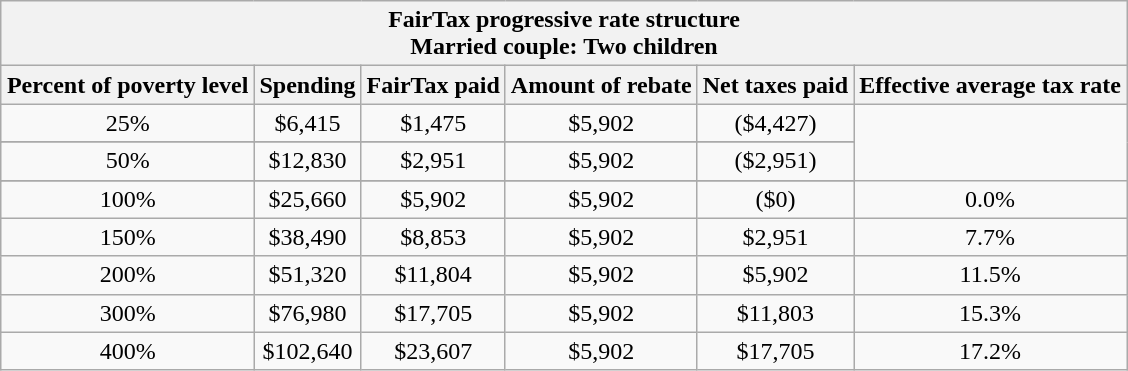<table class="wikitable" style="margin:0.5em auto; text-align:center">
<tr>
<th colspan=6 align="center">FairTax progressive rate structure<span></span><br>Married couple: Two children</th>
</tr>
<tr>
<th>Percent of poverty level</th>
<th>Spending</th>
<th>FairTax paid</th>
<th>Amount of rebate</th>
<th>Net taxes paid</th>
<th>Effective average tax rate</th>
</tr>
<tr>
<td>25%</td>
<td>$6,415</td>
<td>$1,475</td>
<td>$5,902</td>
<td>($4,427)</td>
</tr>
<tr 69.0%>
</tr>
<tr>
<td>50%</td>
<td>$12,830</td>
<td>$2,951</td>
<td>$5,902</td>
<td>($2,951)</td>
</tr>
<tr 23.0%>
</tr>
<tr>
<td>100%</td>
<td>$25,660</td>
<td>$5,902</td>
<td>$5,902</td>
<td>($0)</td>
<td>0.0%</td>
</tr>
<tr>
<td>150%</td>
<td>$38,490</td>
<td>$8,853</td>
<td>$5,902</td>
<td>$2,951</td>
<td>7.7%</td>
</tr>
<tr>
<td>200%</td>
<td>$51,320</td>
<td>$11,804</td>
<td>$5,902</td>
<td>$5,902</td>
<td>11.5%</td>
</tr>
<tr>
<td>300%</td>
<td>$76,980</td>
<td>$17,705</td>
<td>$5,902</td>
<td>$11,803</td>
<td>15.3%</td>
</tr>
<tr>
<td>400%</td>
<td>$102,640</td>
<td>$23,607</td>
<td>$5,902</td>
<td>$17,705</td>
<td>17.2%</td>
</tr>
</table>
